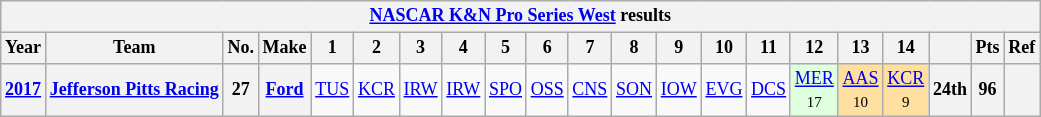<table class="wikitable" style="text-align:center; font-size:75%">
<tr>
<th colspan=22><a href='#'>NASCAR K&N Pro Series West</a> results</th>
</tr>
<tr>
<th>Year</th>
<th>Team</th>
<th>No.</th>
<th>Make</th>
<th>1</th>
<th>2</th>
<th>3</th>
<th>4</th>
<th>5</th>
<th>6</th>
<th>7</th>
<th>8</th>
<th>9</th>
<th>10</th>
<th>11</th>
<th>12</th>
<th>13</th>
<th>14</th>
<th></th>
<th>Pts</th>
<th>Ref</th>
</tr>
<tr>
<th><a href='#'>2017</a></th>
<th><a href='#'>Jefferson Pitts Racing</a></th>
<th>27</th>
<th><a href='#'>Ford</a></th>
<td><a href='#'>TUS</a></td>
<td><a href='#'>KCR</a></td>
<td><a href='#'>IRW</a></td>
<td><a href='#'>IRW</a></td>
<td><a href='#'>SPO</a></td>
<td><a href='#'>OSS</a></td>
<td><a href='#'>CNS</a></td>
<td><a href='#'>SON</a></td>
<td><a href='#'>IOW</a></td>
<td><a href='#'>EVG</a></td>
<td><a href='#'>DCS</a></td>
<td style="background:#DFFFDF;"><a href='#'>MER</a><br><small>17</small></td>
<td style="background:#FFDF9F;"><a href='#'>AAS</a><br><small>10</small></td>
<td style="background:#FFDF9F;"><a href='#'>KCR</a><br><small>9</small></td>
<th>24th</th>
<th>96</th>
<th></th>
</tr>
</table>
